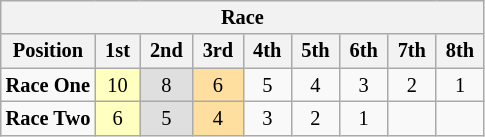<table class="wikitable" style="font-size:85%; text-align:center">
<tr>
<th colspan=11>Race</th>
</tr>
<tr>
<th>Position</th>
<th> 1st </th>
<th> 2nd </th>
<th> 3rd </th>
<th> 4th </th>
<th> 5th </th>
<th> 6th </th>
<th> 7th </th>
<th> 8th </th>
</tr>
<tr>
<td align="left"><strong>Race One</strong></td>
<td style="background:#FFFFBF;">10</td>
<td style="background:#DFDFDF;">8</td>
<td style="background:#FFDF9F;">6</td>
<td>5</td>
<td>4</td>
<td>3</td>
<td>2</td>
<td>1</td>
</tr>
<tr>
<td align="left"><strong>Race Two</strong></td>
<td style="background:#FFFFBF;">6</td>
<td style="background:#DFDFDF;">5</td>
<td style="background:#FFDF9F;">4</td>
<td>3</td>
<td>2</td>
<td>1</td>
<td></td>
<td></td>
</tr>
</table>
